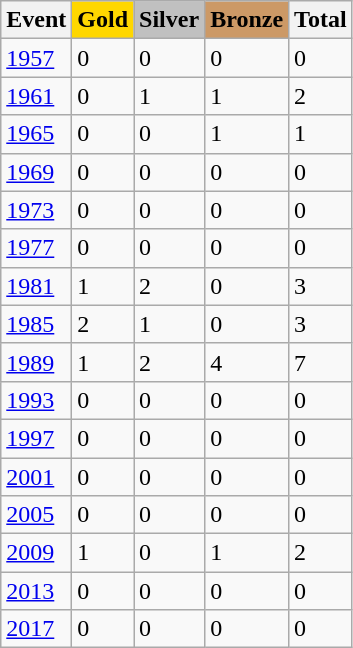<table class="wikitable">
<tr>
<th>Event</th>
<td style="background:gold; font-weight:bold;">Gold</td>
<td style="background:silver; font-weight:bold;">Silver</td>
<td style="background:#c96; font-weight:bold;">Bronze</td>
<th>Total</th>
</tr>
<tr>
<td><a href='#'>1957</a></td>
<td>0</td>
<td>0</td>
<td>0</td>
<td>0</td>
</tr>
<tr>
<td><a href='#'>1961</a></td>
<td>0</td>
<td>1</td>
<td>1</td>
<td>2</td>
</tr>
<tr>
<td><a href='#'>1965</a></td>
<td>0</td>
<td>0</td>
<td>1</td>
<td>1</td>
</tr>
<tr>
<td><a href='#'>1969</a></td>
<td>0</td>
<td>0</td>
<td>0</td>
<td>0</td>
</tr>
<tr>
<td><a href='#'>1973</a></td>
<td>0</td>
<td>0</td>
<td>0</td>
<td>0</td>
</tr>
<tr>
<td><a href='#'>1977</a></td>
<td>0</td>
<td>0</td>
<td>0</td>
<td>0</td>
</tr>
<tr>
<td><a href='#'>1981</a></td>
<td>1</td>
<td>2</td>
<td>0</td>
<td>3</td>
</tr>
<tr>
<td><a href='#'>1985</a></td>
<td>2</td>
<td>1</td>
<td>0</td>
<td>3</td>
</tr>
<tr>
<td><a href='#'>1989</a></td>
<td>1</td>
<td>2</td>
<td>4</td>
<td>7</td>
</tr>
<tr>
<td><a href='#'>1993</a></td>
<td>0</td>
<td>0</td>
<td>0</td>
<td>0</td>
</tr>
<tr>
<td><a href='#'>1997</a></td>
<td>0</td>
<td>0</td>
<td>0</td>
<td>0</td>
</tr>
<tr>
<td><a href='#'>2001</a></td>
<td>0</td>
<td>0</td>
<td>0</td>
<td>0</td>
</tr>
<tr>
<td><a href='#'>2005</a></td>
<td>0</td>
<td>0</td>
<td>0</td>
<td>0</td>
</tr>
<tr>
<td><a href='#'>2009</a></td>
<td>1</td>
<td>0</td>
<td>1</td>
<td>2</td>
</tr>
<tr>
<td><a href='#'>2013</a></td>
<td>0</td>
<td>0</td>
<td>0</td>
<td>0</td>
</tr>
<tr>
<td><a href='#'>2017</a></td>
<td>0</td>
<td>0</td>
<td>0</td>
<td>0</td>
</tr>
</table>
